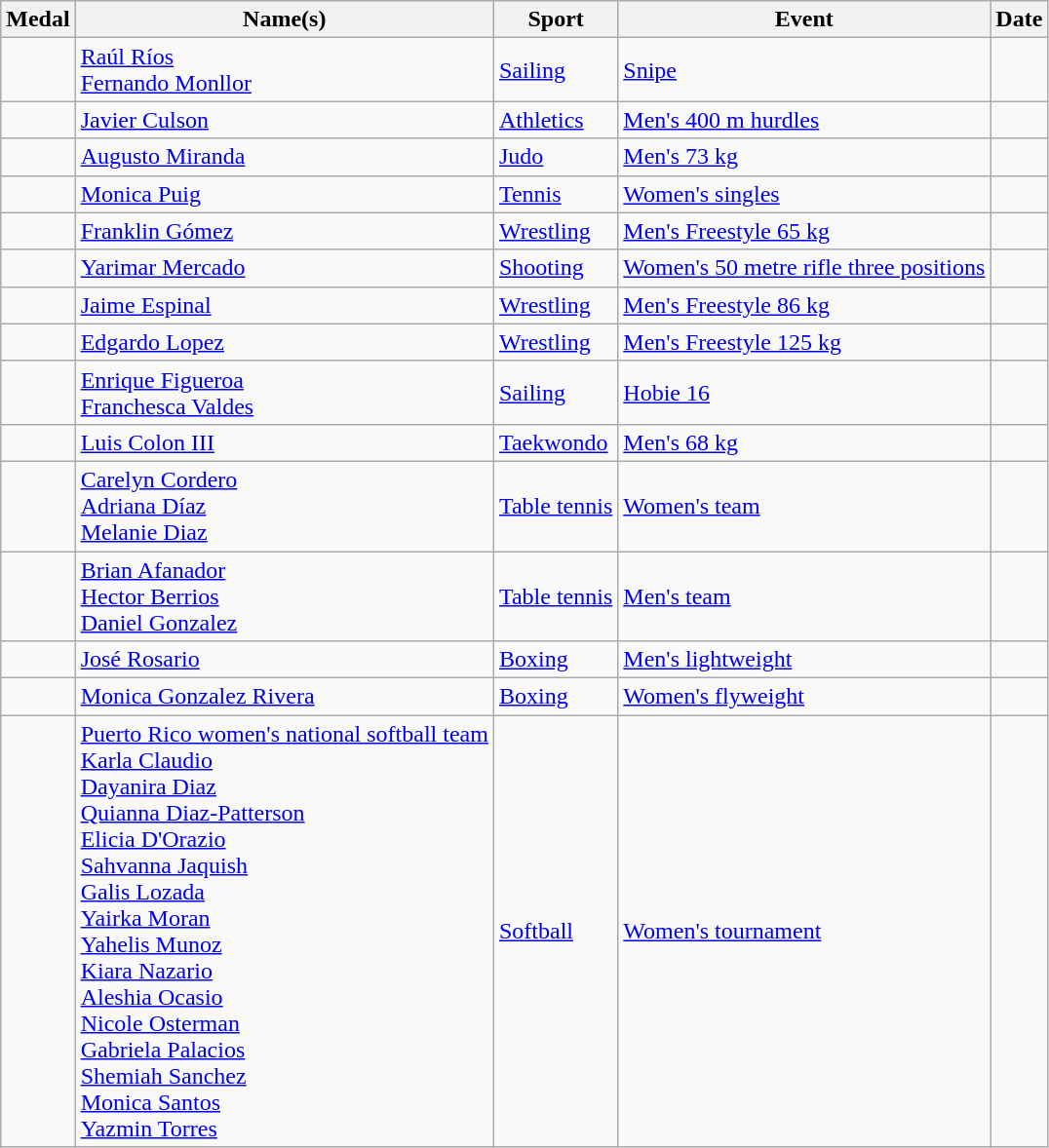<table class="wikitable sortable">
<tr>
<th>Medal</th>
<th>Name(s)</th>
<th>Sport</th>
<th>Event</th>
<th>Date</th>
</tr>
<tr>
<td></td>
<td><a href='#'>Raúl Ríos</a><br><a href='#'>Fernando Monllor</a></td>
<td><a href='#'>Sailing</a></td>
<td><a href='#'>Snipe</a></td>
<td></td>
</tr>
<tr>
<td></td>
<td><a href='#'>Javier Culson</a></td>
<td><a href='#'>Athletics</a></td>
<td><a href='#'>Men's 400 m hurdles</a></td>
<td></td>
</tr>
<tr>
<td></td>
<td><a href='#'>Augusto Miranda</a></td>
<td><a href='#'>Judo</a></td>
<td><a href='#'>Men's 73 kg</a></td>
<td></td>
</tr>
<tr>
<td></td>
<td><a href='#'>Monica Puig</a></td>
<td><a href='#'>Tennis</a></td>
<td><a href='#'>Women's singles</a></td>
<td></td>
</tr>
<tr>
<td></td>
<td><a href='#'>Franklin Gómez</a></td>
<td><a href='#'>Wrestling</a></td>
<td><a href='#'>Men's Freestyle 65 kg</a></td>
<td></td>
</tr>
<tr>
<td></td>
<td><a href='#'>Yarimar Mercado</a></td>
<td><a href='#'>Shooting</a></td>
<td><a href='#'>Women's 50 metre rifle three positions</a></td>
<td></td>
</tr>
<tr>
<td></td>
<td><a href='#'>Jaime Espinal</a></td>
<td><a href='#'>Wrestling</a></td>
<td><a href='#'>Men's Freestyle 86 kg</a></td>
<td></td>
</tr>
<tr>
<td></td>
<td><a href='#'>Edgardo Lopez</a></td>
<td><a href='#'>Wrestling</a></td>
<td><a href='#'>Men's Freestyle 125 kg</a></td>
<td></td>
</tr>
<tr>
<td></td>
<td><a href='#'>Enrique Figueroa</a><br><a href='#'>Franchesca Valdes</a></td>
<td><a href='#'>Sailing</a></td>
<td><a href='#'>Hobie 16</a></td>
<td></td>
</tr>
<tr>
<td></td>
<td><a href='#'>Luis Colon III</a></td>
<td><a href='#'>Taekwondo</a></td>
<td><a href='#'>Men's 68 kg</a></td>
<td></td>
</tr>
<tr>
<td></td>
<td><a href='#'>Carelyn Cordero</a><br><a href='#'>Adriana Díaz</a><br><a href='#'>Melanie Diaz</a></td>
<td><a href='#'>Table tennis</a></td>
<td><a href='#'>Women's team</a></td>
<td></td>
</tr>
<tr>
<td></td>
<td><a href='#'>Brian Afanador</a><br><a href='#'>Hector Berrios</a><br><a href='#'>Daniel Gonzalez</a></td>
<td><a href='#'>Table tennis</a></td>
<td><a href='#'>Men's team</a></td>
<td></td>
</tr>
<tr>
<td></td>
<td><a href='#'>José Rosario</a></td>
<td><a href='#'>Boxing</a></td>
<td><a href='#'>Men's lightweight</a></td>
<td></td>
</tr>
<tr>
<td></td>
<td><a href='#'>Monica Gonzalez Rivera</a></td>
<td><a href='#'>Boxing</a></td>
<td><a href='#'>Women's flyweight</a></td>
<td></td>
</tr>
<tr>
<td></td>
<td><a href='#'>Puerto Rico women's national softball team</a><br><a href='#'>Karla Claudio</a><br><a href='#'>Dayanira Diaz</a><br><a href='#'>Quianna Diaz-Patterson</a><br><a href='#'>Elicia D'Orazio</a><br><a href='#'>Sahvanna Jaquish</a><br><a href='#'>Galis Lozada</a><br><a href='#'>Yairka Moran</a><br><a href='#'>Yahelis Munoz</a><br><a href='#'>Kiara Nazario</a><br><a href='#'>Aleshia Ocasio</a><br><a href='#'>Nicole Osterman</a><br><a href='#'>Gabriela Palacios</a><br><a href='#'>Shemiah Sanchez</a><br><a href='#'>Monica Santos</a><br><a href='#'>Yazmin Torres</a></td>
<td><a href='#'>Softball</a></td>
<td><a href='#'>Women's tournament</a></td>
<td></td>
</tr>
</table>
